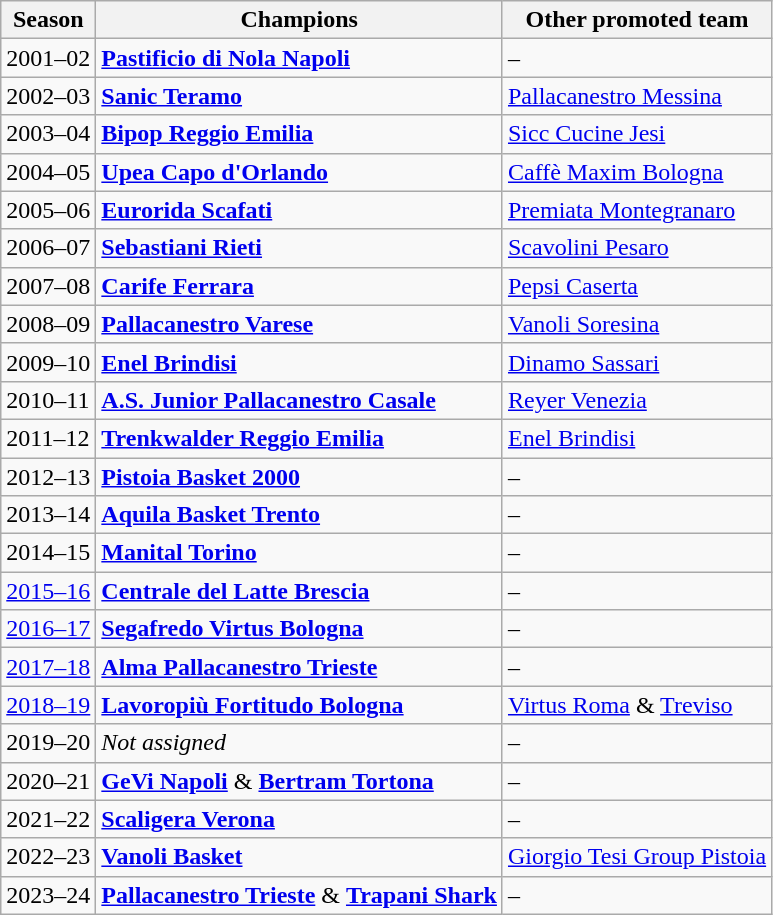<table class="wikitable" style="text-align:left">
<tr>
<th>Season</th>
<th>Champions</th>
<th>Other promoted team</th>
</tr>
<tr>
<td>2001–02</td>
<td><strong><a href='#'>Pastificio di Nola Napoli</a></strong></td>
<td>–</td>
</tr>
<tr>
<td>2002–03</td>
<td><strong><a href='#'>Sanic Teramo</a></strong></td>
<td><a href='#'>Pallacanestro Messina</a></td>
</tr>
<tr>
<td>2003–04</td>
<td><strong><a href='#'>Bipop Reggio Emilia</a></strong></td>
<td><a href='#'>Sicc Cucine Jesi</a></td>
</tr>
<tr>
<td>2004–05</td>
<td><strong><a href='#'>Upea Capo d'Orlando</a></strong></td>
<td><a href='#'>Caffè Maxim Bologna</a></td>
</tr>
<tr>
<td>2005–06</td>
<td><strong><a href='#'>Eurorida Scafati</a></strong></td>
<td><a href='#'>Premiata Montegranaro</a></td>
</tr>
<tr>
<td>2006–07</td>
<td><strong><a href='#'>Sebastiani Rieti</a></strong></td>
<td><a href='#'>Scavolini Pesaro</a></td>
</tr>
<tr>
<td>2007–08</td>
<td><strong><a href='#'>Carife Ferrara</a></strong></td>
<td><a href='#'>Pepsi Caserta</a></td>
</tr>
<tr>
<td>2008–09</td>
<td><strong><a href='#'>Pallacanestro Varese</a></strong></td>
<td><a href='#'>Vanoli Soresina</a></td>
</tr>
<tr>
<td>2009–10</td>
<td><strong><a href='#'>Enel Brindisi</a></strong></td>
<td><a href='#'>Dinamo Sassari</a></td>
</tr>
<tr>
<td>2010–11</td>
<td><strong><a href='#'>A.S. Junior Pallacanestro Casale</a></strong></td>
<td><a href='#'>Reyer Venezia</a></td>
</tr>
<tr>
<td>2011–12</td>
<td><strong><a href='#'>Trenkwalder Reggio Emilia</a></strong></td>
<td><a href='#'>Enel Brindisi</a></td>
</tr>
<tr>
<td>2012–13</td>
<td><strong><a href='#'>Pistoia Basket 2000</a></strong></td>
<td>–</td>
</tr>
<tr>
<td>2013–14</td>
<td><strong><a href='#'>Aquila Basket Trento</a></strong></td>
<td>–</td>
</tr>
<tr>
<td>2014–15</td>
<td><strong><a href='#'>Manital Torino</a></strong></td>
<td>–</td>
</tr>
<tr>
<td><a href='#'>2015–16</a></td>
<td><strong><a href='#'>Centrale del Latte Brescia</a></strong></td>
<td>–</td>
</tr>
<tr>
<td><a href='#'>2016–17</a></td>
<td><strong><a href='#'>Segafredo Virtus Bologna</a></strong></td>
<td>–</td>
</tr>
<tr>
<td><a href='#'>2017–18</a></td>
<td><strong><a href='#'>Alma Pallacanestro Trieste</a></strong></td>
<td>–</td>
</tr>
<tr>
<td><a href='#'>2018–19</a></td>
<td><strong><a href='#'>Lavoropiù Fortitudo Bologna</a></strong></td>
<td><a href='#'>Virtus Roma</a> & <a href='#'>Treviso</a></td>
</tr>
<tr>
<td>2019–20</td>
<td><em>Not assigned</em></td>
<td>–</td>
</tr>
<tr>
<td>2020–21</td>
<td><strong><a href='#'>GeVi Napoli</a></strong> & <strong><a href='#'>Bertram Tortona</a></strong></td>
<td>–</td>
</tr>
<tr>
<td>2021–22</td>
<td><strong><a href='#'>Scaligera Verona</a></strong></td>
<td>–</td>
</tr>
<tr>
<td>2022–23</td>
<td><strong><a href='#'>Vanoli Basket</a></strong></td>
<td><a href='#'>Giorgio Tesi Group Pistoia</a></td>
</tr>
<tr>
<td>2023–24</td>
<td><strong><a href='#'>Pallacanestro Trieste</a></strong> & <strong><a href='#'>Trapani Shark</a></strong></td>
<td>–</td>
</tr>
</table>
